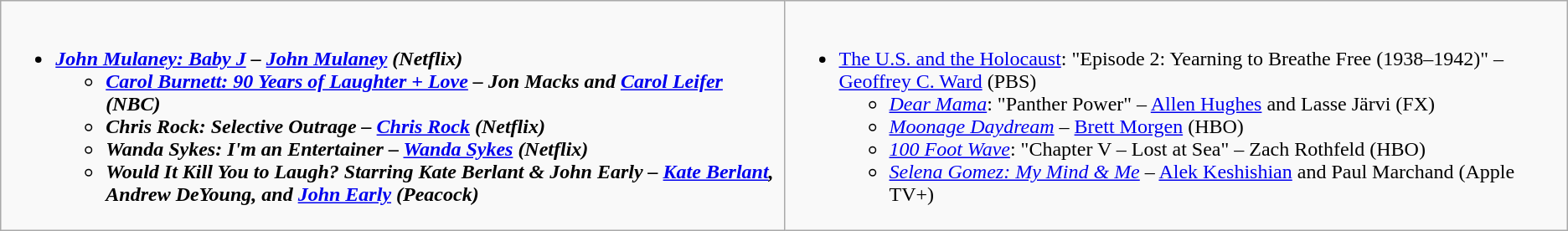<table class="wikitable">
<tr>
<td style="vertical-align:top;" width="50%"><br><ul><li><strong><em><a href='#'>John Mulaney: Baby J</a><em> – <a href='#'>John Mulaney</a> (Netflix)<strong><ul><li></em><a href='#'>Carol Burnett: 90 Years of Laughter + Love</a><em> – Jon Macks and <a href='#'>Carol Leifer</a> (NBC)</li><li></em>Chris Rock: Selective Outrage<em> – <a href='#'>Chris Rock</a> (Netflix)</li><li></em>Wanda Sykes: I'm an Entertainer<em> – <a href='#'>Wanda Sykes</a> (Netflix)</li><li></em>Would It Kill You to Laugh? Starring Kate Berlant & John Early<em> – <a href='#'>Kate Berlant</a>, Andrew DeYoung, and <a href='#'>John Early</a> (Peacock)</li></ul></li></ul></td>
<td style="vertical-align:top;" width="50%" colspan="2"><br><ul><li></em></strong><a href='#'>The U.S. and the Holocaust</a></em>: "Episode 2: Yearning to Breathe Free (1938–1942)"	– <a href='#'>Geoffrey C. Ward</a> (PBS)</strong><ul><li><em><a href='#'>Dear Mama</a></em>: "Panther Power" – <a href='#'>Allen Hughes</a> and Lasse Järvi (FX)</li><li><em><a href='#'>Moonage Daydream</a></em> – <a href='#'>Brett Morgen</a> (HBO)</li><li><em><a href='#'>100 Foot Wave</a></em>: "Chapter V – Lost at Sea" – Zach Rothfeld (HBO)</li><li><em><a href='#'>Selena Gomez: My Mind & Me</a></em> – <a href='#'>Alek Keshishian</a> and Paul Marchand (Apple TV+)</li></ul></li></ul></td>
</tr>
</table>
